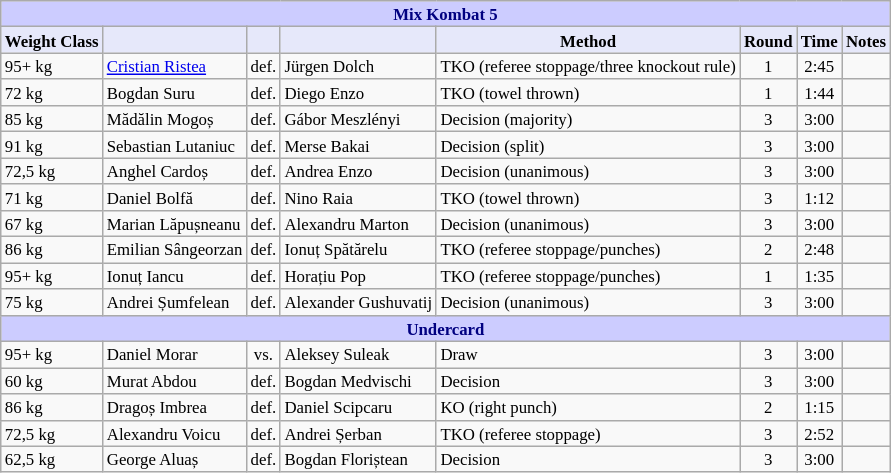<table class="wikitable" style="font-size: 70%;">
<tr>
<th colspan="8" style="background-color: #ccf; color: #000080; text-align: center;"><strong>Mix Kombat 5</strong></th>
</tr>
<tr>
<th colspan="1" style="background-color: #E6E8FA; color: #000000; text-align: center;">Weight Class</th>
<th colspan="1" style="background-color: #E6E8FA; color: #000000; text-align: center;"></th>
<th colspan="1" style="background-color: #E6E8FA; color: #000000; text-align: center;"></th>
<th colspan="1" style="background-color: #E6E8FA; color: #000000; text-align: center;"></th>
<th colspan="1" style="background-color: #E6E8FA; color: #000000; text-align: center;">Method</th>
<th colspan="1" style="background-color: #E6E8FA; color: #000000; text-align: center;">Round</th>
<th colspan="1" style="background-color: #E6E8FA; color: #000000; text-align: center;">Time</th>
<th colspan="1" style="background-color: #E6E8FA; color: #000000; text-align: center;">Notes</th>
</tr>
<tr>
<td>95+ kg</td>
<td> <a href='#'>Cristian Ristea</a></td>
<td align=center>def.</td>
<td> Jürgen Dolch</td>
<td>TKO (referee stoppage/three knockout rule)</td>
<td align=center>1</td>
<td align=center>2:45</td>
<td></td>
</tr>
<tr>
<td>72 kg</td>
<td> Bogdan Suru</td>
<td align=center>def.</td>
<td> Diego Enzo</td>
<td>TKO (towel thrown)</td>
<td align=center>1</td>
<td align=center>1:44</td>
<td></td>
</tr>
<tr>
<td>85 kg</td>
<td> Mădălin Mogoș</td>
<td align=center>def.</td>
<td> Gábor Meszlényi</td>
<td>Decision (majority)</td>
<td align=center>3</td>
<td align=center>3:00</td>
<td></td>
</tr>
<tr>
<td>91 kg</td>
<td> Sebastian Lutaniuc</td>
<td align=center>def.</td>
<td> Merse Bakai</td>
<td>Decision (split)</td>
<td align=center>3</td>
<td align=center>3:00</td>
<td></td>
</tr>
<tr>
<td>72,5 kg</td>
<td> Anghel Cardoș</td>
<td align=center>def.</td>
<td> Andrea Enzo</td>
<td>Decision (unanimous)</td>
<td align=center>3</td>
<td align=center>3:00</td>
<td></td>
</tr>
<tr>
<td>71 kg</td>
<td> Daniel Bolfă</td>
<td align=center>def.</td>
<td> Nino Raia</td>
<td>TKO (towel thrown)</td>
<td align=center>3</td>
<td align=center>1:12</td>
<td></td>
</tr>
<tr>
<td>67 kg</td>
<td> Marian Lăpușneanu</td>
<td align=center>def.</td>
<td> Alexandru Marton</td>
<td>Decision (unanimous)</td>
<td align=center>3</td>
<td align=center>3:00</td>
<td></td>
</tr>
<tr>
<td>86 kg</td>
<td> Emilian Sângeorzan</td>
<td align=center>def.</td>
<td> Ionuț Spătărelu</td>
<td>TKO (referee stoppage/punches)</td>
<td align=center>2</td>
<td align=center>2:48</td>
<td></td>
</tr>
<tr>
<td>95+ kg</td>
<td> Ionuț Iancu</td>
<td align=center>def.</td>
<td> Horațiu Pop</td>
<td>TKO (referee stoppage/punches)</td>
<td align=center>1</td>
<td align=center>1:35</td>
<td></td>
</tr>
<tr>
<td>75 kg</td>
<td> Andrei Șumfelean</td>
<td align=center>def.</td>
<td> Alexander Gushuvatij</td>
<td>Decision (unanimous)</td>
<td align=center>3</td>
<td align=center>3:00</td>
<td></td>
</tr>
<tr>
<th colspan="8" style="background-color: #ccf; color: #000080; text-align: center;"><strong>Undercard</strong></th>
</tr>
<tr>
<td>95+ kg</td>
<td> Daniel Morar</td>
<td align=center>vs.</td>
<td> Aleksey Suleak</td>
<td>Draw</td>
<td align=center>3</td>
<td align=center>3:00</td>
<td></td>
</tr>
<tr>
<td>60 kg</td>
<td> Murat Abdou</td>
<td align=center>def.</td>
<td> Bogdan Medvischi</td>
<td>Decision</td>
<td align=center>3</td>
<td align=center>3:00</td>
<td></td>
</tr>
<tr>
<td>86 kg</td>
<td> Dragoș Imbrea</td>
<td align=center>def.</td>
<td> Daniel Scipcaru</td>
<td>KO (right punch)</td>
<td align=center>2</td>
<td align=center>1:15</td>
</tr>
<tr>
<td>72,5 kg</td>
<td> Alexandru Voicu</td>
<td align=center>def.</td>
<td> Andrei Șerban</td>
<td>TKO (referee stoppage)</td>
<td align=center>3</td>
<td align=center>2:52</td>
<td></td>
</tr>
<tr>
<td>62,5 kg</td>
<td> George Aluaș</td>
<td align=center>def.</td>
<td> Bogdan Floriștean</td>
<td>Decision</td>
<td align=center>3</td>
<td align=center>3:00</td>
<td></td>
</tr>
</table>
